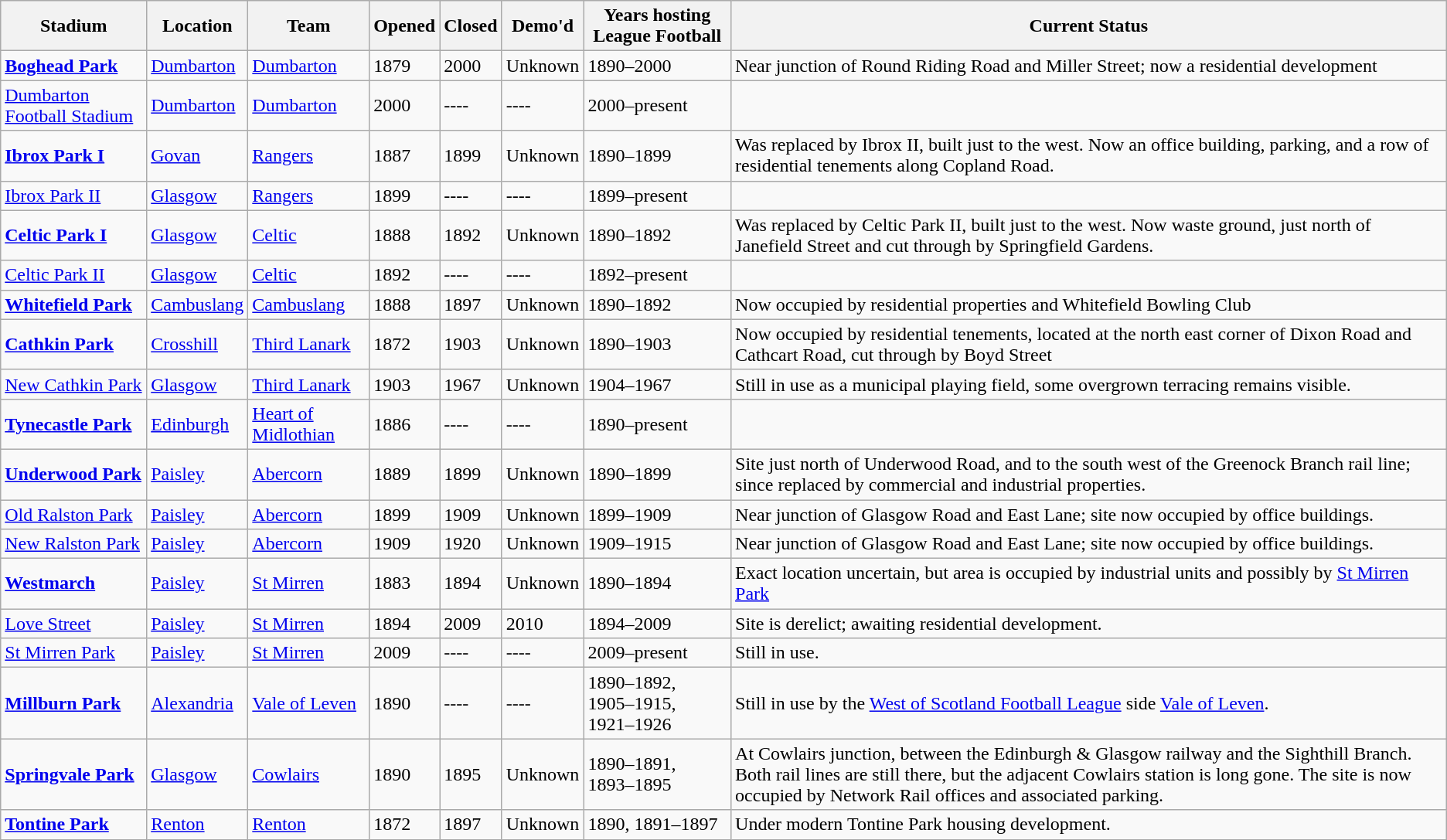<table class="wikitable sortable">
<tr>
<th>Stadium</th>
<th>Location</th>
<th>Team</th>
<th>Opened</th>
<th>Closed</th>
<th>Demo'd</th>
<th>Years hosting League Football</th>
<th>Current Status</th>
</tr>
<tr>
<td><strong><a href='#'>Boghead Park</a></strong></td>
<td><a href='#'>Dumbarton</a></td>
<td><a href='#'>Dumbarton</a></td>
<td>1879</td>
<td>2000</td>
<td>Unknown</td>
<td>1890–2000</td>
<td>Near junction of Round Riding Road and Miller Street; now a residential development</td>
</tr>
<tr>
<td><a href='#'>Dumbarton Football Stadium</a></td>
<td><a href='#'>Dumbarton</a></td>
<td><a href='#'>Dumbarton</a></td>
<td>2000</td>
<td>----</td>
<td>----</td>
<td>2000–present</td>
<td></td>
</tr>
<tr>
<td><strong><a href='#'>Ibrox Park I</a></strong></td>
<td><a href='#'>Govan</a></td>
<td><a href='#'>Rangers</a></td>
<td>1887</td>
<td>1899</td>
<td>Unknown</td>
<td>1890–1899</td>
<td>Was replaced by Ibrox II, built just to the west.  Now an office building, parking, and a row of residential tenements along Copland Road.</td>
</tr>
<tr>
<td><a href='#'>Ibrox Park II</a></td>
<td><a href='#'>Glasgow</a></td>
<td><a href='#'>Rangers</a></td>
<td>1899</td>
<td>----</td>
<td>----</td>
<td>1899–present</td>
<td></td>
</tr>
<tr>
<td><strong><a href='#'>Celtic Park I</a></strong></td>
<td><a href='#'>Glasgow</a></td>
<td><a href='#'>Celtic</a></td>
<td>1888</td>
<td>1892</td>
<td>Unknown</td>
<td>1890–1892</td>
<td>Was replaced by Celtic Park II, built just to the west.  Now waste ground, just north of Janefield Street and cut through by Springfield Gardens.</td>
</tr>
<tr>
<td><a href='#'>Celtic Park II</a></td>
<td><a href='#'>Glasgow</a></td>
<td><a href='#'>Celtic</a></td>
<td>1892</td>
<td>----</td>
<td>----</td>
<td>1892–present</td>
<td></td>
</tr>
<tr>
<td><strong><a href='#'>Whitefield Park</a></strong></td>
<td><a href='#'>Cambuslang</a></td>
<td><a href='#'>Cambuslang</a></td>
<td>1888</td>
<td>1897</td>
<td>Unknown</td>
<td>1890–1892</td>
<td>Now occupied by residential properties and Whitefield Bowling Club</td>
</tr>
<tr>
<td><strong><a href='#'>Cathkin Park</a></strong></td>
<td><a href='#'>Crosshill</a></td>
<td><a href='#'>Third Lanark</a></td>
<td>1872</td>
<td>1903</td>
<td>Unknown</td>
<td>1890–1903</td>
<td>Now occupied by residential tenements, located at the north east corner of Dixon Road and Cathcart Road, cut through by Boyd Street</td>
</tr>
<tr>
<td><a href='#'>New Cathkin Park</a></td>
<td><a href='#'>Glasgow</a></td>
<td><a href='#'>Third Lanark</a></td>
<td>1903</td>
<td>1967</td>
<td>Unknown</td>
<td>1904–1967</td>
<td>Still in use as a municipal playing field, some overgrown terracing remains visible.</td>
</tr>
<tr>
<td><strong><a href='#'>Tynecastle Park</a></strong></td>
<td><a href='#'>Edinburgh</a></td>
<td><a href='#'>Heart of Midlothian</a></td>
<td>1886</td>
<td>----</td>
<td>----</td>
<td>1890–present</td>
<td></td>
</tr>
<tr>
<td><strong><a href='#'>Underwood Park</a></strong></td>
<td><a href='#'>Paisley</a></td>
<td><a href='#'>Abercorn</a></td>
<td>1889</td>
<td>1899</td>
<td>Unknown</td>
<td>1890–1899</td>
<td>Site just north of Underwood Road, and to the south west of the Greenock Branch rail line; since replaced by commercial and industrial properties.</td>
</tr>
<tr>
<td><a href='#'>Old Ralston Park</a></td>
<td><a href='#'>Paisley</a></td>
<td><a href='#'>Abercorn</a></td>
<td>1899</td>
<td>1909</td>
<td>Unknown</td>
<td>1899–1909</td>
<td>Near junction of Glasgow Road and East Lane; site now occupied by office buildings.</td>
</tr>
<tr>
<td><a href='#'>New Ralston Park</a></td>
<td><a href='#'>Paisley</a></td>
<td><a href='#'>Abercorn</a></td>
<td>1909</td>
<td>1920</td>
<td>Unknown</td>
<td>1909–1915</td>
<td>Near junction of Glasgow Road and East Lane; site now occupied by office buildings.</td>
</tr>
<tr>
<td><strong><a href='#'>Westmarch</a></strong></td>
<td><a href='#'>Paisley</a></td>
<td><a href='#'>St Mirren</a></td>
<td>1883</td>
<td>1894</td>
<td>Unknown</td>
<td>1890–1894</td>
<td>Exact location uncertain, but area is occupied by industrial units and possibly by <a href='#'>St Mirren Park</a></td>
</tr>
<tr>
<td><a href='#'>Love Street</a></td>
<td><a href='#'>Paisley</a></td>
<td><a href='#'>St Mirren</a></td>
<td>1894</td>
<td>2009</td>
<td>2010</td>
<td>1894–2009</td>
<td>Site is derelict; awaiting residential development.</td>
</tr>
<tr>
<td><a href='#'>St Mirren Park</a></td>
<td><a href='#'>Paisley</a></td>
<td><a href='#'>St Mirren</a></td>
<td>2009</td>
<td>----</td>
<td>----</td>
<td>2009–present</td>
<td>Still in use.</td>
</tr>
<tr>
<td><strong><a href='#'>Millburn Park</a></strong></td>
<td><a href='#'>Alexandria</a></td>
<td><a href='#'>Vale of Leven</a></td>
<td>1890</td>
<td>----</td>
<td>----</td>
<td>1890–1892, 1905–1915, 1921–1926</td>
<td>Still in use by the <a href='#'>West of Scotland Football League</a> side <a href='#'>Vale of Leven</a>.</td>
</tr>
<tr>
<td><strong><a href='#'>Springvale Park</a></strong></td>
<td><a href='#'>Glasgow</a></td>
<td><a href='#'>Cowlairs</a></td>
<td>1890</td>
<td>1895</td>
<td>Unknown</td>
<td>1890–1891, 1893–1895</td>
<td>At Cowlairs junction, between the Edinburgh & Glasgow railway and the Sighthill Branch. Both rail lines are still there, but the adjacent Cowlairs station is long gone. The site is now occupied by Network Rail offices and associated parking.</td>
</tr>
<tr>
<td><strong><a href='#'>Tontine Park</a></strong></td>
<td><a href='#'>Renton</a></td>
<td><a href='#'>Renton</a></td>
<td>1872</td>
<td>1897</td>
<td>Unknown</td>
<td>1890, 1891–1897</td>
<td>Under modern Tontine Park housing development.</td>
</tr>
</table>
